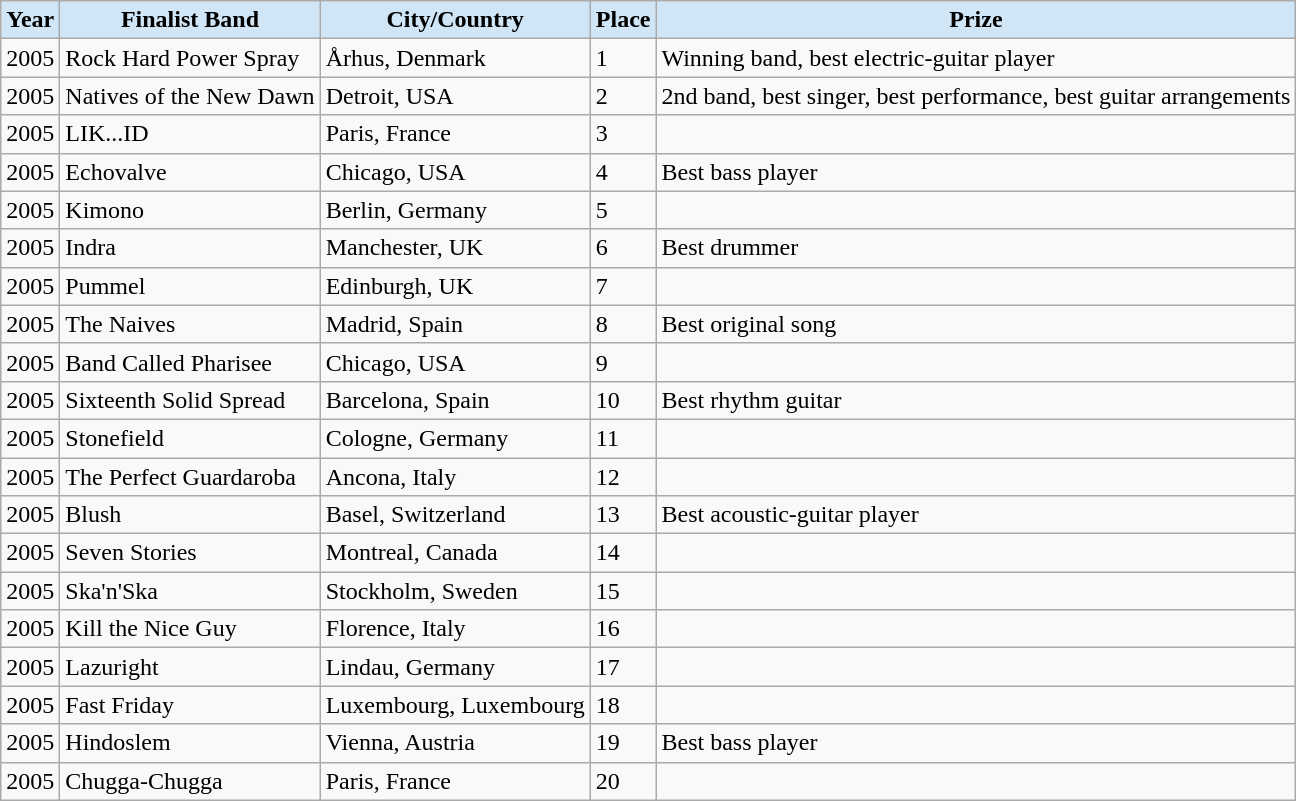<table class="wikitable collapsible">
<tr>
<th style="background:#d0e5f5">Year</th>
<th style="background:#d0e5f5">Finalist Band</th>
<th style="background:#d0e5f5">City/Country</th>
<th style="background:#d0e5f5">Place</th>
<th style="background:#d0e5f5">Prize</th>
</tr>
<tr>
<td>2005</td>
<td>Rock Hard Power Spray</td>
<td>Århus, Denmark</td>
<td>1</td>
<td>Winning band, best electric-guitar player</td>
</tr>
<tr>
<td>2005</td>
<td>Natives of the New Dawn</td>
<td>Detroit, USA</td>
<td>2</td>
<td>2nd band, best singer, best performance, best guitar arrangements</td>
</tr>
<tr>
<td>2005</td>
<td>LIK...ID</td>
<td>Paris, France</td>
<td>3</td>
<td></td>
</tr>
<tr>
<td>2005</td>
<td>Echovalve</td>
<td>Chicago, USA</td>
<td>4</td>
<td>Best bass player</td>
</tr>
<tr>
<td>2005</td>
<td>Kimono</td>
<td>Berlin, Germany</td>
<td>5</td>
<td></td>
</tr>
<tr>
<td>2005</td>
<td>Indra</td>
<td>Manchester, UK</td>
<td>6</td>
<td>Best drummer</td>
</tr>
<tr>
<td>2005</td>
<td>Pummel</td>
<td>Edinburgh, UK</td>
<td>7</td>
<td></td>
</tr>
<tr>
<td>2005</td>
<td>The Naives</td>
<td>Madrid, Spain</td>
<td>8</td>
<td>Best original song</td>
</tr>
<tr>
<td>2005</td>
<td>Band Called Pharisee</td>
<td>Chicago, USA</td>
<td>9</td>
<td></td>
</tr>
<tr>
<td>2005</td>
<td>Sixteenth Solid Spread</td>
<td>Barcelona, Spain</td>
<td>10</td>
<td>Best rhythm guitar</td>
</tr>
<tr>
<td>2005</td>
<td>Stonefield</td>
<td>Cologne, Germany</td>
<td>11</td>
<td></td>
</tr>
<tr>
<td>2005</td>
<td>The Perfect Guardaroba</td>
<td>Ancona, Italy</td>
<td>12</td>
<td></td>
</tr>
<tr>
<td>2005</td>
<td>Blush</td>
<td>Basel, Switzerland</td>
<td>13</td>
<td>Best acoustic-guitar player</td>
</tr>
<tr>
<td>2005</td>
<td>Seven Stories</td>
<td>Montreal, Canada</td>
<td>14</td>
<td></td>
</tr>
<tr>
<td>2005</td>
<td>Ska'n'Ska</td>
<td>Stockholm, Sweden</td>
<td>15</td>
<td></td>
</tr>
<tr>
<td>2005</td>
<td>Kill the Nice Guy</td>
<td>Florence, Italy</td>
<td>16</td>
<td></td>
</tr>
<tr>
<td>2005</td>
<td>Lazuright</td>
<td>Lindau, Germany</td>
<td>17</td>
<td></td>
</tr>
<tr>
<td>2005</td>
<td>Fast Friday</td>
<td>Luxembourg, Luxembourg</td>
<td>18</td>
<td></td>
</tr>
<tr>
<td>2005</td>
<td>Hindoslem</td>
<td>Vienna, Austria</td>
<td>19</td>
<td>Best bass player</td>
</tr>
<tr>
<td>2005</td>
<td>Chugga-Chugga</td>
<td>Paris, France</td>
<td>20</td>
<td></td>
</tr>
</table>
